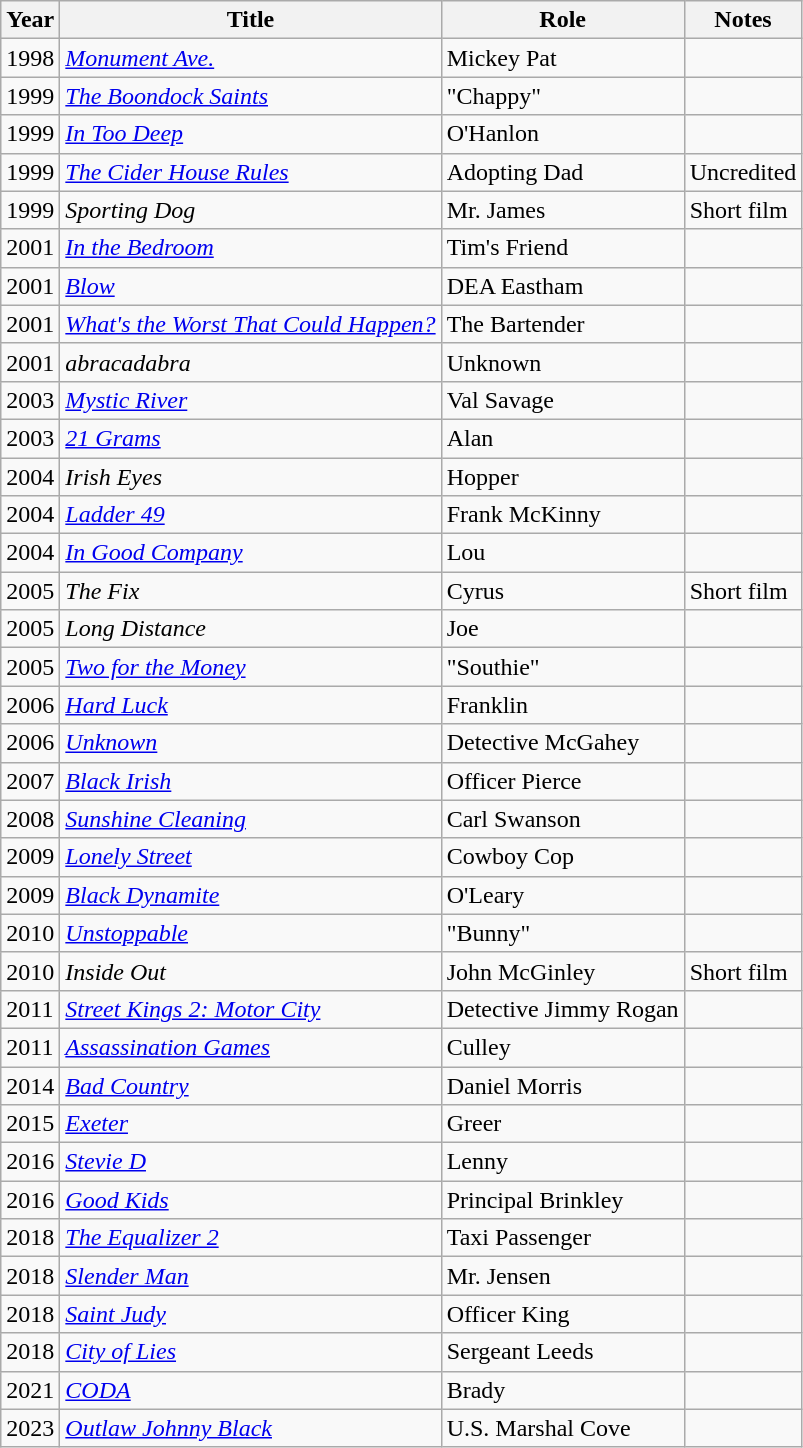<table class="wikitable sortable">
<tr>
<th>Year</th>
<th>Title</th>
<th>Role</th>
<th class="unsortable">Notes</th>
</tr>
<tr>
<td>1998</td>
<td><em><a href='#'>Monument Ave.</a></em></td>
<td>Mickey Pat</td>
<td></td>
</tr>
<tr>
<td>1999</td>
<td><em><a href='#'>The Boondock Saints</a></em></td>
<td>"Chappy"</td>
<td></td>
</tr>
<tr>
<td>1999</td>
<td><em><a href='#'>In Too Deep</a></em></td>
<td>O'Hanlon</td>
<td></td>
</tr>
<tr>
<td>1999</td>
<td><em><a href='#'>The Cider House Rules</a></em></td>
<td>Adopting Dad</td>
<td>Uncredited</td>
</tr>
<tr>
<td>1999</td>
<td><em>Sporting Dog</em></td>
<td>Mr. James</td>
<td>Short film</td>
</tr>
<tr>
<td>2001</td>
<td><em><a href='#'>In the Bedroom</a></em></td>
<td>Tim's Friend</td>
<td></td>
</tr>
<tr>
<td>2001</td>
<td><em><a href='#'>Blow</a></em></td>
<td>DEA Eastham</td>
<td></td>
</tr>
<tr>
<td>2001</td>
<td><em><a href='#'>What's the Worst That Could Happen?</a></em></td>
<td>The Bartender</td>
<td></td>
</tr>
<tr>
<td>2001</td>
<td><em>abracadabra</em></td>
<td>Unknown</td>
<td></td>
</tr>
<tr>
<td>2003</td>
<td><em><a href='#'>Mystic River</a></em></td>
<td>Val Savage</td>
<td></td>
</tr>
<tr>
<td>2003</td>
<td><em><a href='#'>21 Grams</a></em></td>
<td>Alan</td>
<td></td>
</tr>
<tr>
<td>2004</td>
<td><em>Irish Eyes</em></td>
<td>Hopper</td>
<td></td>
</tr>
<tr>
<td>2004</td>
<td><em><a href='#'>Ladder 49</a></em></td>
<td>Frank McKinny</td>
<td></td>
</tr>
<tr>
<td>2004</td>
<td><em><a href='#'>In Good Company</a></em></td>
<td>Lou</td>
<td></td>
</tr>
<tr>
<td>2005</td>
<td><em>The Fix</em></td>
<td>Cyrus</td>
<td>Short film</td>
</tr>
<tr>
<td>2005</td>
<td><em>Long Distance</em></td>
<td>Joe</td>
<td></td>
</tr>
<tr>
<td>2005</td>
<td><em><a href='#'>Two for the Money</a></em></td>
<td>"Southie"</td>
<td></td>
</tr>
<tr>
<td>2006</td>
<td><em><a href='#'>Hard Luck</a></em></td>
<td>Franklin</td>
<td></td>
</tr>
<tr>
<td>2006</td>
<td><em><a href='#'>Unknown</a></em></td>
<td>Detective McGahey</td>
<td></td>
</tr>
<tr>
<td>2007</td>
<td><em><a href='#'>Black Irish</a></em></td>
<td>Officer Pierce</td>
<td></td>
</tr>
<tr>
<td>2008</td>
<td><em><a href='#'>Sunshine Cleaning</a></em></td>
<td>Carl Swanson</td>
<td></td>
</tr>
<tr>
<td>2009</td>
<td><em><a href='#'>Lonely Street</a></em></td>
<td>Cowboy Cop</td>
<td></td>
</tr>
<tr>
<td>2009</td>
<td><em><a href='#'>Black Dynamite</a></em></td>
<td>O'Leary</td>
<td></td>
</tr>
<tr>
<td>2010</td>
<td><em><a href='#'>Unstoppable</a></em></td>
<td>"Bunny"</td>
<td></td>
</tr>
<tr>
<td>2010</td>
<td><em>Inside Out</em></td>
<td>John McGinley</td>
<td>Short film</td>
</tr>
<tr>
<td>2011</td>
<td><em><a href='#'>Street Kings 2: Motor City</a></em></td>
<td>Detective Jimmy Rogan</td>
<td></td>
</tr>
<tr>
<td>2011</td>
<td><em><a href='#'>Assassination Games</a></em></td>
<td>Culley</td>
<td></td>
</tr>
<tr>
<td>2014</td>
<td><em><a href='#'>Bad Country</a></em></td>
<td>Daniel Morris</td>
<td></td>
</tr>
<tr>
<td>2015</td>
<td><em><a href='#'>Exeter</a></em></td>
<td>Greer</td>
<td></td>
</tr>
<tr>
<td>2016</td>
<td><em><a href='#'>Stevie D</a></em></td>
<td>Lenny</td>
<td></td>
</tr>
<tr>
<td>2016</td>
<td><em><a href='#'>Good Kids</a></em></td>
<td>Principal Brinkley</td>
<td></td>
</tr>
<tr>
<td>2018</td>
<td><em><a href='#'>The Equalizer 2</a></em></td>
<td>Taxi Passenger</td>
<td></td>
</tr>
<tr>
<td>2018</td>
<td><em><a href='#'>Slender Man</a></em></td>
<td>Mr. Jensen</td>
<td></td>
</tr>
<tr>
<td>2018</td>
<td><em><a href='#'>Saint Judy</a></em></td>
<td>Officer King</td>
<td></td>
</tr>
<tr>
<td>2018</td>
<td><em><a href='#'>City of Lies</a></em></td>
<td>Sergeant Leeds</td>
<td></td>
</tr>
<tr>
<td>2021</td>
<td><em><a href='#'>CODA</a></em></td>
<td>Brady</td>
<td></td>
</tr>
<tr>
<td>2023</td>
<td><em><a href='#'>Outlaw Johnny Black</a></em></td>
<td>U.S. Marshal Cove</td>
<td></td>
</tr>
</table>
